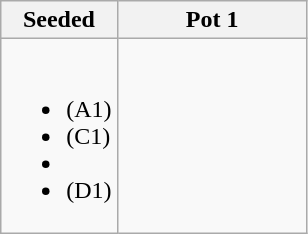<table class="wikitable">
<tr>
<th width=38%>Seeded</th>
<th width=62%>Pot 1</th>
</tr>
<tr>
<td valign=top><br><ul><li> (A1)</li><li> (C1)</li><li></li><li> (D1)</li></ul></td>
<td valign=top></td>
</tr>
</table>
